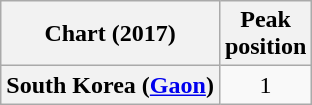<table class="wikitable plainrowheaders">
<tr>
<th>Chart (2017)</th>
<th>Peak<br>position</th>
</tr>
<tr>
<th scope="row">South Korea (<a href='#'>Gaon</a>)</th>
<td align="center">1</td>
</tr>
</table>
